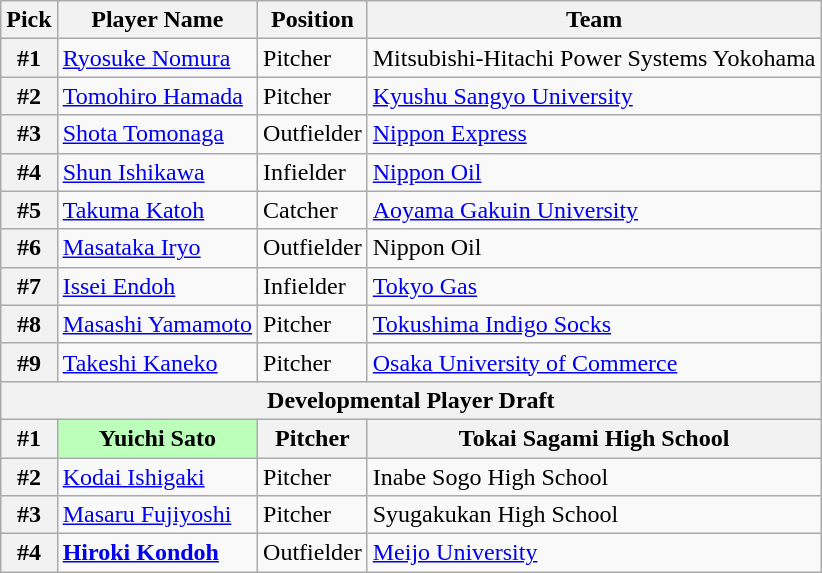<table class="wikitable">
<tr>
<th>Pick</th>
<th>Player Name</th>
<th>Position</th>
<th>Team</th>
</tr>
<tr>
<th>#1</th>
<td><a href='#'>Ryosuke Nomura</a></td>
<td>Pitcher</td>
<td>Mitsubishi-Hitachi Power Systems Yokohama</td>
</tr>
<tr>
<th>#2</th>
<td><a href='#'>Tomohiro Hamada</a></td>
<td>Pitcher</td>
<td><a href='#'>Kyushu Sangyo University</a></td>
</tr>
<tr>
<th>#3</th>
<td><a href='#'>Shota Tomonaga</a></td>
<td>Outfielder</td>
<td><a href='#'>Nippon Express</a></td>
</tr>
<tr>
<th>#4</th>
<td><a href='#'>Shun Ishikawa</a></td>
<td>Infielder</td>
<td><a href='#'>Nippon Oil</a></td>
</tr>
<tr>
<th>#5</th>
<td><a href='#'>Takuma Katoh</a></td>
<td>Catcher</td>
<td><a href='#'>Aoyama Gakuin University</a></td>
</tr>
<tr>
<th>#6</th>
<td><a href='#'>Masataka Iryo</a></td>
<td>Outfielder</td>
<td>Nippon Oil</td>
</tr>
<tr>
<th>#7</th>
<td><a href='#'>Issei Endoh</a></td>
<td>Infielder</td>
<td><a href='#'>Tokyo Gas</a></td>
</tr>
<tr>
<th>#8</th>
<td><a href='#'>Masashi Yamamoto</a></td>
<td>Pitcher</td>
<td><a href='#'>Tokushima Indigo Socks</a></td>
</tr>
<tr>
<th>#9</th>
<td><a href='#'>Takeshi Kaneko</a></td>
<td>Pitcher</td>
<td><a href='#'>Osaka University of Commerce</a></td>
</tr>
<tr>
<th colspan="5">Developmental Player Draft</th>
</tr>
<tr>
<th>#1</th>
<th scope="row" style=background:#bfb;>Yuichi Sato</th>
<th>Pitcher</th>
<th>Tokai Sagami High School</th>
</tr>
<tr>
<th>#2</th>
<td><a href='#'>Kodai Ishigaki</a></td>
<td>Pitcher</td>
<td>Inabe Sogo High School</td>
</tr>
<tr>
<th>#3</th>
<td><a href='#'>Masaru Fujiyoshi</a></td>
<td>Pitcher</td>
<td>Syugakukan High School</td>
</tr>
<tr>
<th>#4</th>
<td><strong><a href='#'>Hiroki Kondoh</a></strong></td>
<td>Outfielder</td>
<td><a href='#'>Meijo University</a></td>
</tr>
</table>
